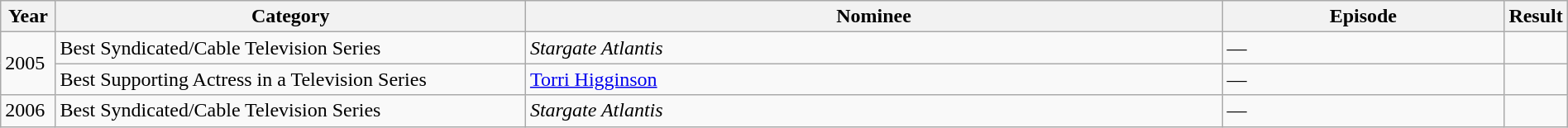<table class="wikitable" | width="100%">
<tr>
<th width="3.5%">Year</th>
<th width="30%">Category</th>
<th>Nominee</th>
<th width="18%">Episode</th>
<th width="3.5%">Result</th>
</tr>
<tr>
<td rowspan=2>2005</td>
<td>Best Syndicated/Cable Television Series</td>
<td><em>Stargate Atlantis</em></td>
<td>—</td>
<td></td>
</tr>
<tr>
<td>Best Supporting Actress in a Television Series</td>
<td><a href='#'>Torri Higginson</a></td>
<td>—</td>
<td></td>
</tr>
<tr>
<td>2006</td>
<td>Best Syndicated/Cable Television Series</td>
<td><em>Stargate Atlantis</em></td>
<td>—</td>
<td></td>
</tr>
</table>
